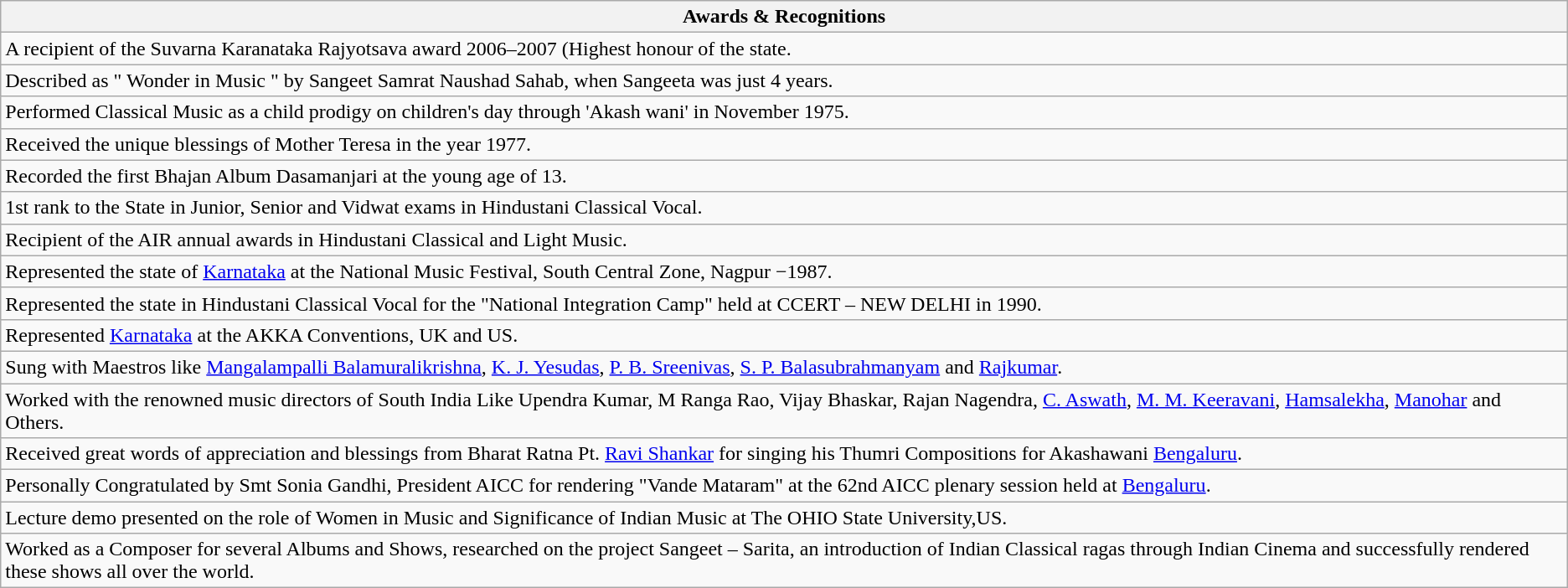<table class="wikitable sortable">
<tr>
<th>Awards & Recognitions</th>
</tr>
<tr>
<td>A recipient of the Suvarna Karanataka Rajyotsava award 2006–2007 (Highest honour of the state.</td>
</tr>
<tr>
<td>Described as " Wonder in Music " by Sangeet Samrat Naushad Sahab, when Sangeeta was just 4 years.</td>
</tr>
<tr>
<td>Performed Classical Music as a child prodigy on children's day through 'Akash wani' in November 1975.</td>
</tr>
<tr>
<td>Received the unique blessings of Mother Teresa in the year 1977.</td>
</tr>
<tr>
<td>Recorded the first Bhajan Album Dasamanjari at the young age of 13.</td>
</tr>
<tr>
<td>1st rank to the State in Junior, Senior and Vidwat exams in Hindustani Classical Vocal.</td>
</tr>
<tr>
<td>Recipient of the AIR annual awards in Hindustani Classical and Light Music.</td>
</tr>
<tr>
<td>Represented the state of <a href='#'>Karnataka</a> at the National Music Festival, South Central Zone, Nagpur −1987.</td>
</tr>
<tr>
<td>Represented the state in Hindustani Classical Vocal for the "National Integration Camp" held at CCERT – NEW DELHI in 1990.</td>
</tr>
<tr>
<td>Represented <a href='#'>Karnataka</a> at the AKKA Conventions, UK and US.</td>
</tr>
<tr>
<td>Sung with Maestros like <a href='#'>Mangalampalli Balamuralikrishna</a>, <a href='#'>K. J. Yesudas</a>, <a href='#'>P. B. Sreenivas</a>, <a href='#'>S. P. Balasubrahmanyam</a> and <a href='#'>Rajkumar</a>.</td>
</tr>
<tr>
<td>Worked with the renowned music directors of South India Like Upendra Kumar, M Ranga Rao, Vijay Bhaskar, Rajan Nagendra, <a href='#'>C. Aswath</a>, <a href='#'>M. M. Keeravani</a>, <a href='#'>Hamsalekha</a>, <a href='#'>Manohar</a> and Others.</td>
</tr>
<tr>
<td>Received great words of appreciation and blessings from Bharat Ratna Pt. <a href='#'>Ravi Shankar</a> for singing his Thumri Compositions for Akashawani <a href='#'>Bengaluru</a>.</td>
</tr>
<tr>
<td>Personally Congratulated by Smt Sonia Gandhi, President AICC for rendering "Vande Mataram" at the 62nd AICC plenary session held at <a href='#'>Bengaluru</a>.</td>
</tr>
<tr>
<td>Lecture demo presented on the role of Women in Music and Significance of Indian Music at The OHIO State University,US.</td>
</tr>
<tr>
<td>Worked as a Composer for several Albums and Shows, researched on the project Sangeet – Sarita, an introduction of Indian Classical ragas through Indian Cinema and successfully rendered these shows all over the world.</td>
</tr>
</table>
